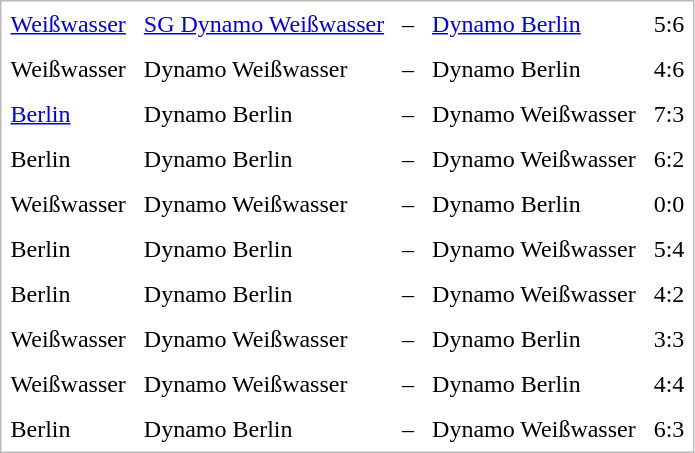<table cellspacing="0" border="0" cellpadding="6" style="border:1px solid #bbb; background-color:#FFFFFF;">
<tr>
<td><a href='#'>Weißwasser</a></td>
<td><a href='#'>SG Dynamo Weißwasser</a></td>
<td>–</td>
<td><a href='#'>Dynamo Berlin</a></td>
<td>5:6</td>
</tr>
<tr>
<td>Weißwasser</td>
<td>Dynamo Weißwasser</td>
<td>–</td>
<td>Dynamo Berlin</td>
<td>4:6</td>
</tr>
<tr>
<td><a href='#'>Berlin</a></td>
<td>Dynamo Berlin</td>
<td>–</td>
<td>Dynamo Weißwasser</td>
<td>7:3</td>
</tr>
<tr>
<td>Berlin</td>
<td>Dynamo Berlin</td>
<td>–</td>
<td>Dynamo Weißwasser</td>
<td>6:2</td>
</tr>
<tr>
<td>Weißwasser</td>
<td>Dynamo Weißwasser</td>
<td>–</td>
<td>Dynamo Berlin</td>
<td>0:0</td>
</tr>
<tr>
<td>Berlin</td>
<td>Dynamo Berlin</td>
<td>–</td>
<td>Dynamo Weißwasser</td>
<td>5:4</td>
</tr>
<tr>
<td>Berlin</td>
<td>Dynamo Berlin</td>
<td>–</td>
<td>Dynamo Weißwasser</td>
<td>4:2</td>
</tr>
<tr>
<td>Weißwasser</td>
<td>Dynamo Weißwasser</td>
<td>–</td>
<td>Dynamo Berlin</td>
<td>3:3</td>
</tr>
<tr>
<td>Weißwasser</td>
<td>Dynamo Weißwasser</td>
<td>–</td>
<td>Dynamo Berlin</td>
<td>4:4</td>
</tr>
<tr>
<td>Berlin</td>
<td>Dynamo Berlin</td>
<td>–</td>
<td>Dynamo Weißwasser</td>
<td>6:3</td>
</tr>
</table>
